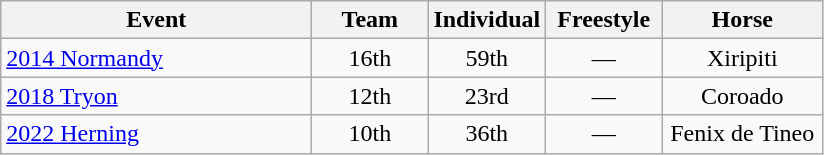<table class="wikitable" style="text-align: center;">
<tr ">
<th style="width:200px;">Event</th>
<th style="width:70px;">Team</th>
<th style="width:70px;">Individual</th>
<th style="width:70px;">Freestyle</th>
<th style="width:100px;">Horse</th>
</tr>
<tr>
<td align=left> <a href='#'>2014 Normandy</a></td>
<td>16th</td>
<td>59th</td>
<td>—</td>
<td>Xiripiti</td>
</tr>
<tr>
<td align=left> <a href='#'>2018 Tryon</a></td>
<td>12th</td>
<td>23rd</td>
<td>—</td>
<td>Coroado</td>
</tr>
<tr>
<td align=left> <a href='#'>2022 Herning</a></td>
<td>10th</td>
<td>36th</td>
<td>—</td>
<td>Fenix de Tineo</td>
</tr>
</table>
